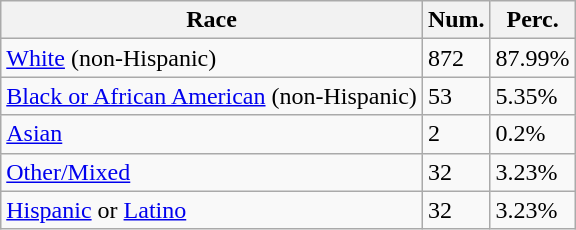<table class="wikitable">
<tr>
<th>Race</th>
<th>Num.</th>
<th>Perc.</th>
</tr>
<tr>
<td><a href='#'>White</a> (non-Hispanic)</td>
<td>872</td>
<td>87.99%</td>
</tr>
<tr>
<td><a href='#'>Black or African American</a> (non-Hispanic)</td>
<td>53</td>
<td>5.35%</td>
</tr>
<tr>
<td><a href='#'>Asian</a></td>
<td>2</td>
<td>0.2%</td>
</tr>
<tr>
<td><a href='#'>Other/Mixed</a></td>
<td>32</td>
<td>3.23%</td>
</tr>
<tr>
<td><a href='#'>Hispanic</a> or <a href='#'>Latino</a></td>
<td>32</td>
<td>3.23%</td>
</tr>
</table>
